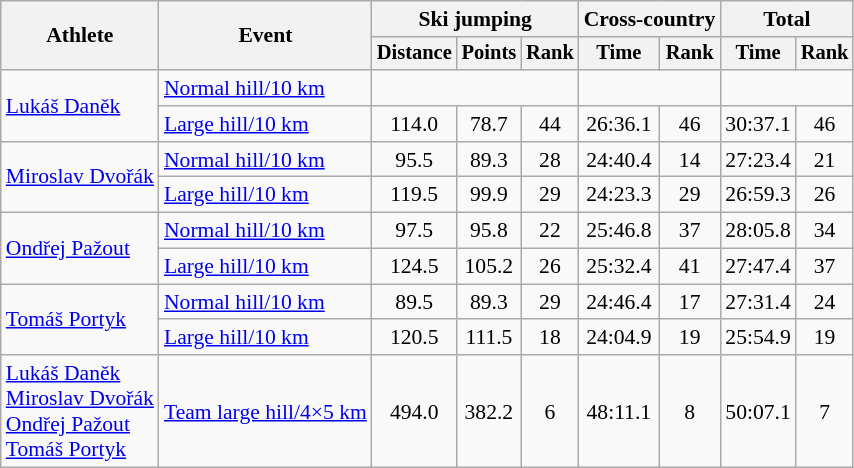<table class="wikitable" style="font-size:90%">
<tr>
<th rowspan="2">Athlete</th>
<th rowspan="2">Event</th>
<th colspan="3">Ski jumping</th>
<th colspan="2">Cross-country</th>
<th colspan="2">Total</th>
</tr>
<tr style="font-size:95%">
<th>Distance</th>
<th>Points</th>
<th>Rank</th>
<th>Time</th>
<th>Rank</th>
<th>Time</th>
<th>Rank</th>
</tr>
<tr align=center>
<td align=left rowspan=2><a href='#'>Lukáš Daněk</a></td>
<td align=left><a href='#'>Normal hill/10 km</a></td>
<td colspan=3></td>
<td colspan=2></td>
<td colspan=2></td>
</tr>
<tr align=center>
<td align=left><a href='#'>Large hill/10 km</a></td>
<td>114.0</td>
<td>78.7</td>
<td>44</td>
<td>26:36.1</td>
<td>46</td>
<td>30:37.1</td>
<td>46</td>
</tr>
<tr align=center>
<td align=left rowspan=2><a href='#'>Miroslav Dvořák</a></td>
<td align=left><a href='#'>Normal hill/10 km</a></td>
<td>95.5</td>
<td>89.3</td>
<td>28</td>
<td>24:40.4</td>
<td>14</td>
<td>27:23.4</td>
<td>21</td>
</tr>
<tr align=center>
<td align=left><a href='#'>Large hill/10 km</a></td>
<td>119.5</td>
<td>99.9</td>
<td>29</td>
<td>24:23.3</td>
<td>29</td>
<td>26:59.3</td>
<td>26</td>
</tr>
<tr align=center>
<td align=left rowspan=2><a href='#'>Ondřej Pažout</a></td>
<td align=left><a href='#'>Normal hill/10 km</a></td>
<td>97.5</td>
<td>95.8</td>
<td>22</td>
<td>25:46.8</td>
<td>37</td>
<td>28:05.8</td>
<td>34</td>
</tr>
<tr align=center>
<td align=left><a href='#'>Large hill/10 km</a></td>
<td>124.5</td>
<td>105.2</td>
<td>26</td>
<td>25:32.4</td>
<td>41</td>
<td>27:47.4</td>
<td>37</td>
</tr>
<tr align=center>
<td align=left rowspan=2><a href='#'>Tomáš Portyk</a></td>
<td align=left><a href='#'>Normal hill/10 km</a></td>
<td>89.5</td>
<td>89.3</td>
<td>29</td>
<td>24:46.4</td>
<td>17</td>
<td>27:31.4</td>
<td>24</td>
</tr>
<tr align=center>
<td align=left><a href='#'>Large hill/10 km</a></td>
<td>120.5</td>
<td>111.5</td>
<td>18</td>
<td>24:04.9</td>
<td>19</td>
<td>25:54.9</td>
<td>19</td>
</tr>
<tr align=center>
<td align=left><a href='#'>Lukáš Daněk</a><br><a href='#'>Miroslav Dvořák</a><br><a href='#'>Ondřej Pažout</a><br><a href='#'>Tomáš Portyk</a></td>
<td align=left><a href='#'>Team large hill/4×5 km</a></td>
<td>494.0</td>
<td>382.2</td>
<td>6</td>
<td>48:11.1</td>
<td>8</td>
<td>50:07.1</td>
<td>7</td>
</tr>
</table>
